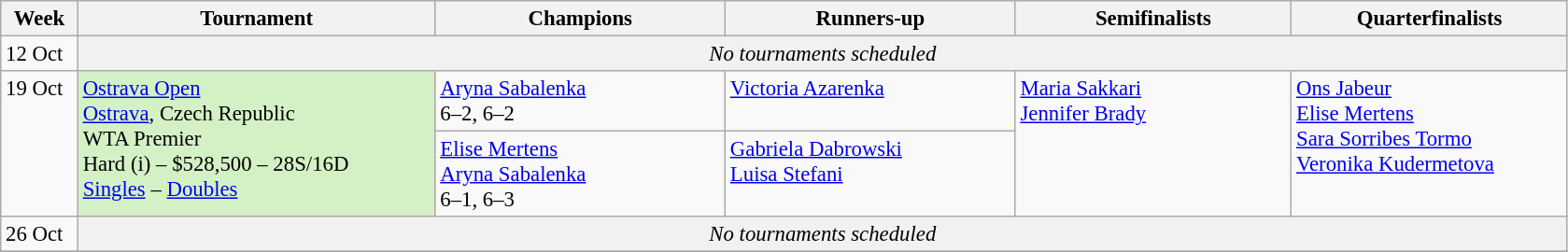<table class=wikitable style=font-size:95%>
<tr>
<th style="width:48px;">Week</th>
<th style="width:248px;">Tournament</th>
<th style="width:200px;">Champions</th>
<th style="width:200px;">Runners-up</th>
<th style="width:190px;">Semifinalists</th>
<th style="width:190px;">Quarterfinalists</th>
</tr>
<tr valign=top>
<td>12 Oct</td>
<td colspan="5" align="center" bgcolor="f1f1f1"><em>No tournaments scheduled</em></td>
</tr>
<tr valign=top>
<td rowspan=2>19 Oct</td>
<td style="background:#D4F1C5;" rowspan="2"><a href='#'>Ostrava Open</a><br> <a href='#'>Ostrava</a>, Czech Republic<br>WTA Premier<br>Hard (i) – $528,500 – 28S/16D<br><a href='#'>Singles</a> – <a href='#'>Doubles</a></td>
<td> <a href='#'>Aryna Sabalenka</a><br>6–2, 6–2</td>
<td> <a href='#'>Victoria Azarenka</a></td>
<td rowspan=2> <a href='#'>Maria Sakkari</a> <br>  <a href='#'>Jennifer Brady</a></td>
<td rowspan=2> <a href='#'>Ons Jabeur</a><br> <a href='#'>Elise Mertens</a> <br> <a href='#'>Sara Sorribes Tormo</a><br>  <a href='#'>Veronika Kudermetova</a></td>
</tr>
<tr valign=top>
<td> <a href='#'>Elise Mertens</a> <br>  <a href='#'>Aryna Sabalenka</a> <br> 6–1, 6–3</td>
<td> <a href='#'>Gabriela Dabrowski</a> <br>  <a href='#'>Luisa Stefani</a></td>
</tr>
<tr valign=top>
<td>26 Oct</td>
<td colspan="5" align="center" bgcolor="f1f1f1"><em>No tournaments scheduled</em></td>
</tr>
<tr valign=top>
</tr>
</table>
